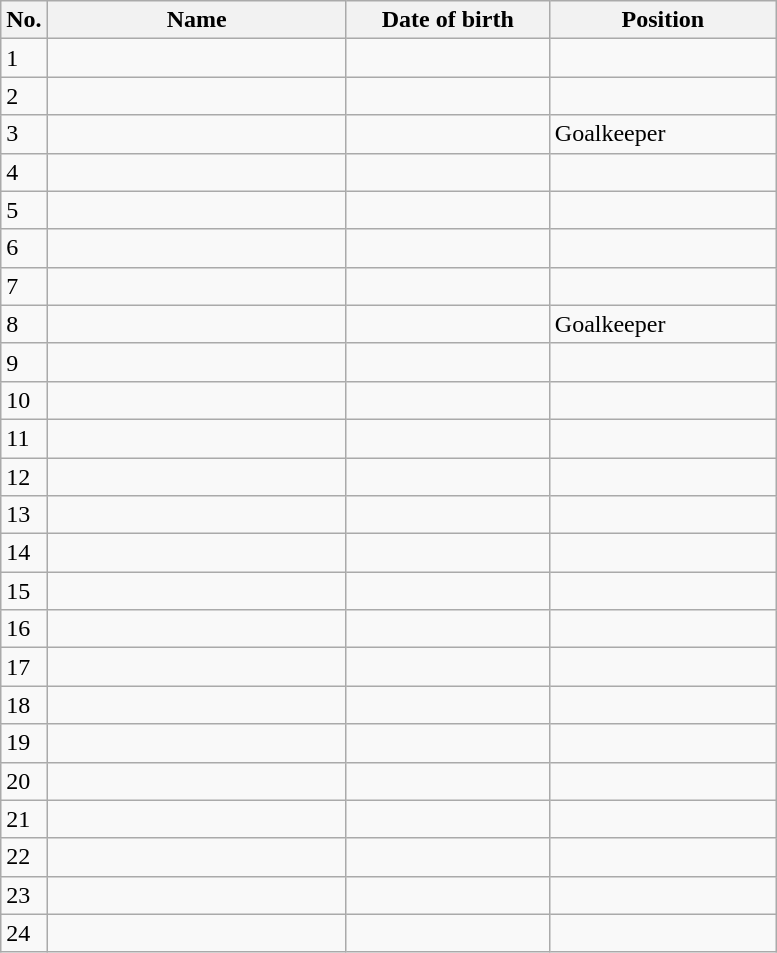<table class=wikitable sortable style=font-size:100%; text-align:center;>
<tr>
<th>No.</th>
<th style=width:12em>Name</th>
<th style=width:8em>Date of birth</th>
<th style=width:9em>Position</th>
</tr>
<tr>
<td>1</td>
<td align=left></td>
<td align=right></td>
<td></td>
</tr>
<tr>
<td>2</td>
<td align=left></td>
<td align=right></td>
<td></td>
</tr>
<tr>
<td>3</td>
<td align=left></td>
<td align=right></td>
<td>Goalkeeper</td>
</tr>
<tr>
<td>4</td>
<td align=left></td>
<td align=right></td>
<td></td>
</tr>
<tr>
<td>5</td>
<td align=left></td>
<td align=right></td>
<td></td>
</tr>
<tr>
<td>6</td>
<td align=left></td>
<td align=right></td>
<td></td>
</tr>
<tr>
<td>7</td>
<td align=left></td>
<td align=right></td>
<td></td>
</tr>
<tr>
<td>8</td>
<td align=left></td>
<td align=right></td>
<td>Goalkeeper</td>
</tr>
<tr>
<td>9</td>
<td align=left></td>
<td align=right></td>
<td></td>
</tr>
<tr>
<td>10</td>
<td align=left></td>
<td align=right></td>
<td></td>
</tr>
<tr>
<td>11</td>
<td align=left></td>
<td align=right></td>
<td></td>
</tr>
<tr>
<td>12</td>
<td align=left></td>
<td align=right></td>
<td></td>
</tr>
<tr>
<td>13</td>
<td align=left></td>
<td align=right></td>
<td></td>
</tr>
<tr>
<td>14</td>
<td align=left></td>
<td align=right></td>
<td></td>
</tr>
<tr>
<td>15</td>
<td align=left></td>
<td align=right></td>
<td></td>
</tr>
<tr>
<td>16</td>
<td align=left></td>
<td align=right></td>
<td></td>
</tr>
<tr>
<td>17</td>
<td align=left></td>
<td align=right></td>
<td></td>
</tr>
<tr>
<td>18</td>
<td align=left></td>
<td align=right></td>
<td></td>
</tr>
<tr>
<td>19</td>
<td align=left></td>
<td align=right></td>
<td></td>
</tr>
<tr>
<td>20</td>
<td align=left></td>
<td align=right></td>
<td></td>
</tr>
<tr>
<td>21</td>
<td align=left></td>
<td align=right></td>
<td></td>
</tr>
<tr>
<td>22</td>
<td align=left></td>
<td align=right></td>
<td></td>
</tr>
<tr>
<td>23</td>
<td align=left></td>
<td align=right></td>
<td></td>
</tr>
<tr>
<td>24</td>
<td align=left></td>
<td align=right></td>
<td></td>
</tr>
</table>
